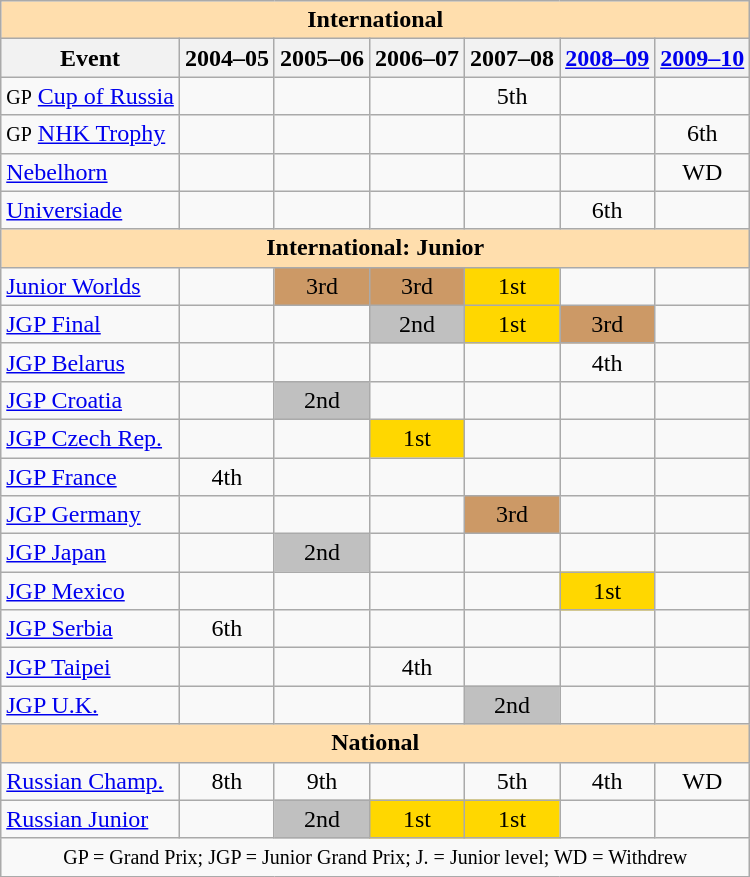<table class="wikitable" style="text-align:center">
<tr>
<th style="background-color: #ffdead; " colspan=7 align=center><strong>International</strong></th>
</tr>
<tr>
<th>Event</th>
<th>2004–05</th>
<th>2005–06</th>
<th>2006–07</th>
<th>2007–08</th>
<th><a href='#'>2008–09</a></th>
<th><a href='#'>2009–10</a></th>
</tr>
<tr>
<td align=left><small>GP</small> <a href='#'>Cup of Russia</a></td>
<td></td>
<td></td>
<td></td>
<td>5th</td>
<td></td>
<td></td>
</tr>
<tr>
<td align=left><small>GP</small> <a href='#'>NHK Trophy</a></td>
<td></td>
<td></td>
<td></td>
<td></td>
<td></td>
<td>6th</td>
</tr>
<tr>
<td align=left><a href='#'>Nebelhorn</a></td>
<td></td>
<td></td>
<td></td>
<td></td>
<td></td>
<td>WD</td>
</tr>
<tr>
<td align=left><a href='#'>Universiade</a></td>
<td></td>
<td></td>
<td></td>
<td></td>
<td>6th</td>
<td></td>
</tr>
<tr>
<th style="background-color: #ffdead; " colspan=7 align=center><strong>International: Junior</strong></th>
</tr>
<tr>
<td align=left><a href='#'>Junior Worlds</a></td>
<td></td>
<td bgcolor=cc9966>3rd</td>
<td bgcolor=cc9966>3rd</td>
<td bgcolor=gold>1st</td>
<td></td>
<td></td>
</tr>
<tr>
<td align=left><a href='#'>JGP Final</a></td>
<td></td>
<td></td>
<td bgcolor=silver>2nd</td>
<td bgcolor=gold>1st</td>
<td bgcolor=cc9966>3rd</td>
<td></td>
</tr>
<tr>
<td align=left><a href='#'>JGP Belarus</a></td>
<td></td>
<td></td>
<td></td>
<td></td>
<td>4th</td>
<td></td>
</tr>
<tr>
<td align=left><a href='#'>JGP Croatia</a></td>
<td></td>
<td bgcolor=silver>2nd</td>
<td></td>
<td></td>
<td></td>
<td></td>
</tr>
<tr>
<td align=left><a href='#'>JGP Czech Rep.</a></td>
<td></td>
<td></td>
<td bgcolor=gold>1st</td>
<td></td>
<td></td>
<td></td>
</tr>
<tr>
<td align=left><a href='#'>JGP France</a></td>
<td>4th</td>
<td></td>
<td></td>
<td></td>
<td></td>
<td></td>
</tr>
<tr>
<td align=left><a href='#'>JGP Germany</a></td>
<td></td>
<td></td>
<td></td>
<td bgcolor=cc9966>3rd</td>
<td></td>
<td></td>
</tr>
<tr>
<td align=left><a href='#'>JGP Japan</a></td>
<td></td>
<td bgcolor=silver>2nd</td>
<td></td>
<td></td>
<td></td>
<td></td>
</tr>
<tr>
<td align=left><a href='#'>JGP Mexico</a></td>
<td></td>
<td></td>
<td></td>
<td></td>
<td bgcolor=gold>1st</td>
<td></td>
</tr>
<tr>
<td align=left><a href='#'>JGP Serbia</a></td>
<td>6th</td>
<td></td>
<td></td>
<td></td>
<td></td>
<td></td>
</tr>
<tr>
<td align=left><a href='#'>JGP Taipei</a></td>
<td></td>
<td></td>
<td>4th</td>
<td></td>
<td></td>
<td></td>
</tr>
<tr>
<td align=left><a href='#'>JGP U.K.</a></td>
<td></td>
<td></td>
<td></td>
<td bgcolor=silver>2nd</td>
<td></td>
<td></td>
</tr>
<tr>
<th style="background-color: #ffdead; " colspan=7 align=center><strong>National</strong></th>
</tr>
<tr>
<td align=left><a href='#'>Russian Champ.</a></td>
<td>8th</td>
<td>9th</td>
<td></td>
<td>5th</td>
<td>4th</td>
<td>WD</td>
</tr>
<tr>
<td align=left><a href='#'>Russian Junior</a></td>
<td></td>
<td bgcolor=silver>2nd</td>
<td bgcolor=gold>1st</td>
<td bgcolor=gold>1st</td>
<td></td>
<td></td>
</tr>
<tr>
<td colspan=7 align=center><small> GP = Grand Prix; JGP = Junior Grand Prix; J. = Junior level; WD = Withdrew </small></td>
</tr>
</table>
